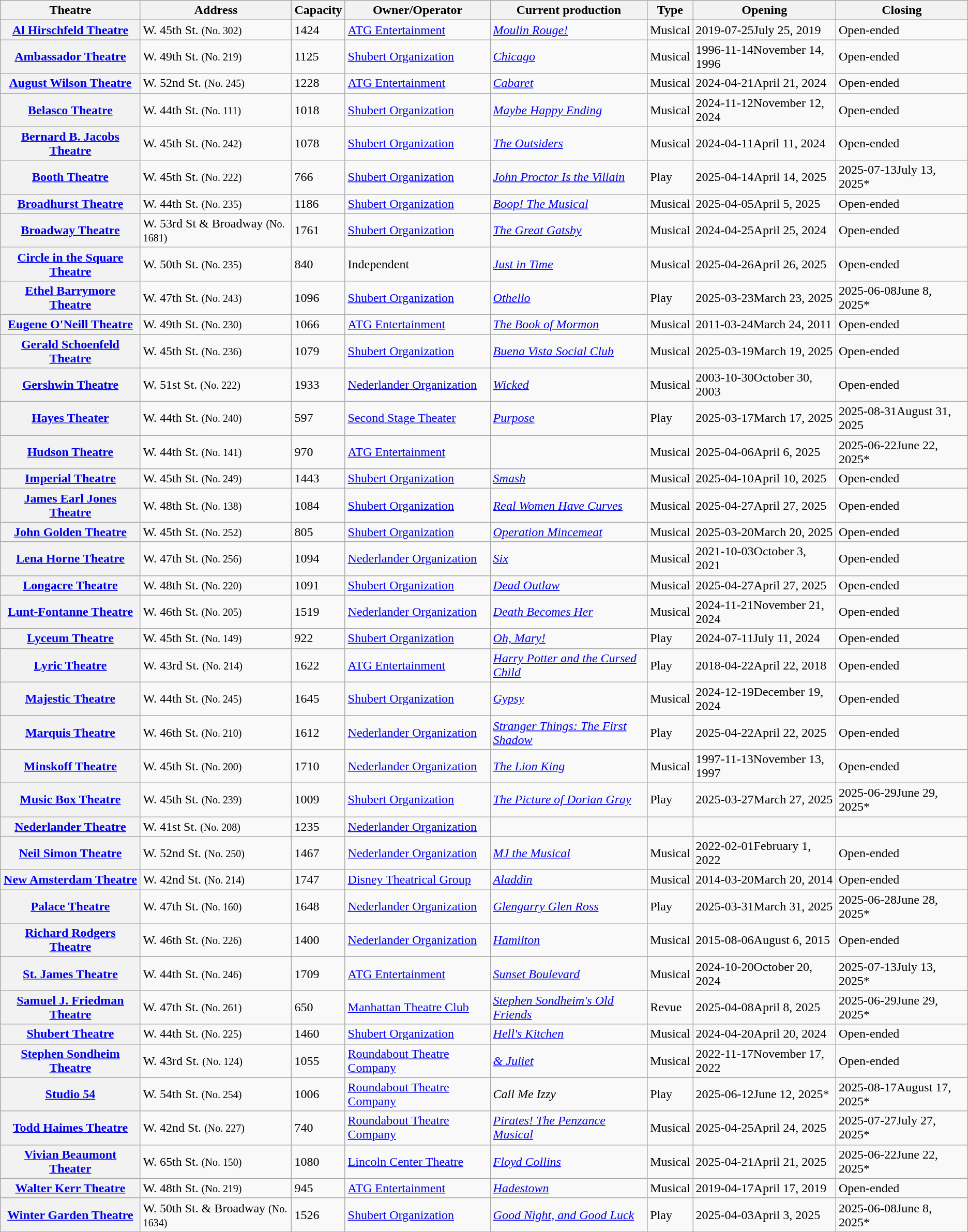<table class="wikitable sortable">
<tr>
<th>Theatre</th>
<th>Address</th>
<th>Capacity</th>
<th>Owner/Operator</th>
<th>Current production</th>
<th>Type</th>
<th>Opening</th>
<th>Closing</th>
</tr>
<tr>
<th><a href='#'>Al Hirschfeld Theatre</a></th>
<td>W. 45th St. <small>(No. 302)</small></td>
<td>1424</td>
<td><a href='#'>ATG Entertainment</a></td>
<td><em><a href='#'>Moulin Rouge!</a></em></td>
<td>Musical</td>
<td><span>2019-07-25</span>July 25, 2019</td>
<td>Open-ended</td>
</tr>
<tr>
<th><a href='#'>Ambassador Theatre</a></th>
<td>W. 49th St. <small>(No. 219)</small></td>
<td>1125</td>
<td><a href='#'>Shubert Organization</a></td>
<td><em><a href='#'>Chicago</a></em></td>
<td>Musical</td>
<td><span>1996-11-14</span>November 14, 1996</td>
<td>Open-ended</td>
</tr>
<tr>
<th><a href='#'>August Wilson Theatre</a></th>
<td>W. 52nd St. <small>(No. 245)</small></td>
<td>1228</td>
<td><a href='#'>ATG Entertainment</a></td>
<td><em><a href='#'>Cabaret</a></em></td>
<td>Musical</td>
<td><span>2024-04-21</span>April 21, 2024</td>
<td>Open-ended</td>
</tr>
<tr>
<th><a href='#'>Belasco Theatre</a></th>
<td>W. 44th St. <small>(No. 111)</small></td>
<td>1018</td>
<td><a href='#'>Shubert Organization</a></td>
<td><em><a href='#'>Maybe Happy Ending</a></em></td>
<td>Musical</td>
<td><span>2024-11-12</span>November 12, 2024</td>
<td>Open-ended</td>
</tr>
<tr>
<th><a href='#'>Bernard B. Jacobs Theatre</a></th>
<td>W. 45th St. <small>(No. 242)</small></td>
<td>1078</td>
<td><a href='#'>Shubert Organization</a></td>
<td><em><a href='#'>The Outsiders</a></em></td>
<td>Musical</td>
<td><span>2024-04-11</span>April 11, 2024</td>
<td>Open-ended</td>
</tr>
<tr>
<th><a href='#'>Booth Theatre</a></th>
<td>W. 45th St. <small>(No. 222)</small></td>
<td>766</td>
<td><a href='#'>Shubert Organization</a></td>
<td><em><a href='#'>John Proctor Is the Villain</a></em></td>
<td>Play</td>
<td><span>2025-04-14</span>April 14, 2025</td>
<td><span>2025-07-13</span>July 13, 2025*</td>
</tr>
<tr>
<th><a href='#'>Broadhurst Theatre</a></th>
<td>W. 44th St. <small>(No. 235)</small></td>
<td>1186</td>
<td><a href='#'>Shubert Organization</a></td>
<td><em><a href='#'>Boop! The Musical</a></em></td>
<td>Musical</td>
<td><span>2025-04-05</span>April 5, 2025</td>
<td>Open-ended</td>
</tr>
<tr>
<th><a href='#'>Broadway Theatre</a></th>
<td>W. 53rd St & Broadway <small>(No. 1681)</small></td>
<td>1761</td>
<td><a href='#'>Shubert Organization</a></td>
<td><em><a href='#'>The Great Gatsby</a></em></td>
<td>Musical</td>
<td><span>2024-04-25</span>April 25, 2024</td>
<td>Open-ended</td>
</tr>
<tr>
<th><a href='#'>Circle in the Square Theatre</a></th>
<td>W. 50th St. <small>(No. 235)</small></td>
<td>840</td>
<td>Independent</td>
<td><em><a href='#'>Just in Time</a></em></td>
<td>Musical</td>
<td><span>2025-04-26</span>April 26, 2025</td>
<td>Open-ended</td>
</tr>
<tr>
<th><a href='#'>Ethel Barrymore Theatre</a></th>
<td>W. 47th St. <small>(No. 243)</small></td>
<td>1096</td>
<td><a href='#'>Shubert Organization</a></td>
<td><em><a href='#'>Othello</a></em></td>
<td>Play</td>
<td><span>2025-03-23</span>March 23, 2025</td>
<td><span>2025-06-08</span>June 8, 2025*</td>
</tr>
<tr>
<th><a href='#'>Eugene O'Neill Theatre</a></th>
<td>W. 49th St. <small>(No. 230)</small></td>
<td>1066</td>
<td><a href='#'>ATG Entertainment</a></td>
<td><em><a href='#'>The Book of Mormon</a></em></td>
<td>Musical</td>
<td><span>2011-03-24</span>March 24, 2011</td>
<td>Open-ended</td>
</tr>
<tr>
<th><a href='#'>Gerald Schoenfeld Theatre</a></th>
<td>W. 45th St. <small>(No. 236)</small></td>
<td>1079</td>
<td><a href='#'>Shubert Organization</a></td>
<td><em><a href='#'>Buena Vista Social Club</a></em></td>
<td>Musical</td>
<td><span>2025-03-19</span>March 19, 2025</td>
<td>Open-ended</td>
</tr>
<tr>
<th><a href='#'>Gershwin Theatre</a></th>
<td>W. 51st St. <small>(No. 222)</small></td>
<td>1933</td>
<td><a href='#'>Nederlander Organization</a></td>
<td><em><a href='#'>Wicked</a></em></td>
<td>Musical</td>
<td><span>2003-10-30</span>October 30, 2003</td>
<td>Open-ended</td>
</tr>
<tr>
<th><a href='#'>Hayes Theater</a></th>
<td>W. 44th St. <small>(No. 240)</small></td>
<td>597</td>
<td><a href='#'>Second Stage Theater</a></td>
<td><em><a href='#'>Purpose</a></em></td>
<td>Play</td>
<td><span>2025-03-17</span>March 17, 2025</td>
<td><span>2025-08-31</span>August 31, 2025</td>
</tr>
<tr>
<th><a href='#'>Hudson Theatre</a></th>
<td>W. 44th St. <small>(No. 141)</small></td>
<td>970</td>
<td><a href='#'>ATG Entertainment</a></td>
<td><em></em></td>
<td>Musical</td>
<td><span>2025-04-06</span>April 6, 2025</td>
<td><span>2025-06-22</span>June 22, 2025*</td>
</tr>
<tr>
<th><a href='#'>Imperial Theatre</a></th>
<td>W. 45th St. <small>(No. 249)</small></td>
<td>1443</td>
<td><a href='#'>Shubert Organization</a></td>
<td><em><a href='#'>Smash</a></em></td>
<td>Musical</td>
<td><span>2025-04-10</span>April 10, 2025</td>
<td>Open-ended</td>
</tr>
<tr>
<th><a href='#'>James Earl Jones Theatre</a></th>
<td>W. 48th St. <small>(No. 138)</small></td>
<td>1084</td>
<td><a href='#'>Shubert Organization</a></td>
<td><em><a href='#'>Real Women Have Curves</a></em></td>
<td>Musical</td>
<td><span>2025-04-27</span>April 27, 2025</td>
<td>Open-ended</td>
</tr>
<tr>
<th><a href='#'>John Golden Theatre</a></th>
<td>W. 45th St. <small>(No. 252)</small></td>
<td>805</td>
<td><a href='#'>Shubert Organization</a></td>
<td><em><a href='#'>Operation Mincemeat</a></em></td>
<td>Musical</td>
<td><span>2025-03-20</span>March 20, 2025</td>
<td>Open-ended</td>
</tr>
<tr>
<th><a href='#'>Lena Horne Theatre</a></th>
<td>W. 47th St. <small>(No. 256)</small></td>
<td>1094</td>
<td><a href='#'>Nederlander Organization</a></td>
<td><em><a href='#'>Six</a></em></td>
<td>Musical</td>
<td><span>2021-10-03</span>October 3, 2021</td>
<td>Open-ended</td>
</tr>
<tr>
<th><a href='#'>Longacre Theatre</a></th>
<td>W. 48th St. <small>(No. 220)</small></td>
<td>1091</td>
<td><a href='#'>Shubert Organization</a></td>
<td><em><a href='#'>Dead Outlaw</a></em></td>
<td>Musical</td>
<td><span>2025-04-27</span>April 27, 2025</td>
<td>Open-ended</td>
</tr>
<tr>
<th><a href='#'>Lunt-Fontanne Theatre</a></th>
<td>W. 46th St. <small>(No. 205)</small></td>
<td>1519</td>
<td><a href='#'>Nederlander Organization</a></td>
<td><em><a href='#'>Death Becomes Her</a></em></td>
<td>Musical</td>
<td><span>2024-11-21</span>November 21, 2024</td>
<td>Open-ended</td>
</tr>
<tr>
<th><a href='#'>Lyceum Theatre</a></th>
<td>W. 45th St. <small>(No. 149)</small></td>
<td>922</td>
<td><a href='#'>Shubert Organization</a></td>
<td><em><a href='#'>Oh, Mary!</a></em></td>
<td>Play</td>
<td><span>2024-07-11</span>July 11, 2024</td>
<td>Open-ended</td>
</tr>
<tr>
<th><a href='#'>Lyric Theatre</a></th>
<td>W. 43rd St. <small>(No. 214)</small></td>
<td>1622</td>
<td><a href='#'>ATG Entertainment</a></td>
<td><em><a href='#'>Harry Potter and the Cursed Child</a></em></td>
<td>Play</td>
<td><span>2018-04-22</span>April 22, 2018</td>
<td>Open-ended</td>
</tr>
<tr>
<th><a href='#'>Majestic Theatre</a></th>
<td>W. 44th St. <small>(No. 245)</small></td>
<td>1645</td>
<td><a href='#'>Shubert Organization</a></td>
<td><em><a href='#'>Gypsy</a></em></td>
<td>Musical</td>
<td><span>2024-12-19</span>December 19, 2024</td>
<td>Open-ended</td>
</tr>
<tr>
<th><a href='#'>Marquis Theatre</a></th>
<td>W. 46th St. <small>(No. 210)</small></td>
<td>1612</td>
<td><a href='#'>Nederlander Organization</a></td>
<td><em><a href='#'>Stranger Things: The First Shadow</a></em></td>
<td>Play</td>
<td><span>2025-04-22</span>April 22, 2025</td>
<td>Open-ended</td>
</tr>
<tr>
<th><a href='#'>Minskoff Theatre</a></th>
<td>W. 45th St. <small>(No. 200)</small></td>
<td>1710</td>
<td><a href='#'>Nederlander Organization</a></td>
<td><em><a href='#'>The Lion King</a></em></td>
<td>Musical</td>
<td><span>1997-11-13</span>November 13, 1997</td>
<td>Open-ended</td>
</tr>
<tr>
<th><a href='#'>Music Box Theatre</a></th>
<td>W. 45th St. <small>(No. 239)</small></td>
<td>1009</td>
<td><a href='#'>Shubert Organization</a></td>
<td><em><a href='#'>The Picture of Dorian Gray</a></em></td>
<td>Play</td>
<td><span>2025-03-27</span>March 27, 2025</td>
<td><span>2025-06-29</span>June 29, 2025*</td>
</tr>
<tr>
<th><a href='#'>Nederlander Theatre</a></th>
<td>W. 41st St. <small>(No. 208)</small></td>
<td>1235</td>
<td><a href='#'>Nederlander Organization</a></td>
<td></td>
<td></td>
<td></td>
<td></td>
</tr>
<tr>
<th><a href='#'>Neil Simon Theatre</a></th>
<td>W. 52nd St. <small>(No. 250)</small></td>
<td>1467</td>
<td><a href='#'>Nederlander Organization</a></td>
<td><em><a href='#'>MJ the Musical</a></em></td>
<td>Musical</td>
<td><span>2022-02-01</span>February 1, 2022</td>
<td>Open-ended</td>
</tr>
<tr>
<th><a href='#'>New Amsterdam Theatre</a></th>
<td>W. 42nd St. <small>(No. 214)</small></td>
<td>1747</td>
<td><a href='#'>Disney Theatrical Group</a></td>
<td><em><a href='#'>Aladdin</a></em></td>
<td>Musical</td>
<td><span>2014-03-20</span>March 20, 2014</td>
<td>Open-ended</td>
</tr>
<tr>
<th><a href='#'>Palace Theatre</a></th>
<td>W. 47th St. <small>(No. 160)</small></td>
<td>1648</td>
<td><a href='#'>Nederlander Organization</a></td>
<td><em><a href='#'>Glengarry Glen Ross</a></em></td>
<td>Play</td>
<td><span>2025-03-31</span>March 31, 2025</td>
<td><span>2025-06-28</span>June 28, 2025*</td>
</tr>
<tr>
<th><a href='#'>Richard Rodgers Theatre</a></th>
<td>W. 46th St. <small>(No. 226)</small></td>
<td>1400</td>
<td><a href='#'>Nederlander Organization</a></td>
<td><em><a href='#'>Hamilton</a></em></td>
<td>Musical</td>
<td><span>2015-08-06</span>August 6, 2015</td>
<td>Open-ended</td>
</tr>
<tr>
<th><a href='#'>St. James Theatre</a></th>
<td>W. 44th St. <small>(No. 246)</small></td>
<td>1709</td>
<td><a href='#'>ATG Entertainment</a></td>
<td><em><a href='#'>Sunset Boulevard</a></em></td>
<td>Musical</td>
<td><span>2024-10-20</span>October 20, 2024</td>
<td><span>2025-07-13</span>July 13, 2025*</td>
</tr>
<tr>
<th><a href='#'>Samuel J. Friedman Theatre</a></th>
<td>W. 47th St. <small>(No. 261)</small></td>
<td>650</td>
<td><a href='#'>Manhattan Theatre Club</a></td>
<td><em><a href='#'>Stephen Sondheim's Old Friends</a></em></td>
<td>Revue</td>
<td><span>2025-04-08</span>April 8, 2025</td>
<td><span>2025-06-29</span>June 29, 2025*</td>
</tr>
<tr>
<th><a href='#'>Shubert Theatre</a></th>
<td>W. 44th St. <small>(No. 225)</small></td>
<td>1460</td>
<td><a href='#'>Shubert Organization</a></td>
<td><em><a href='#'>Hell's Kitchen</a></em></td>
<td>Musical</td>
<td><span>2024-04-20</span>April 20, 2024</td>
<td>Open-ended</td>
</tr>
<tr>
<th><a href='#'>Stephen Sondheim Theatre</a></th>
<td>W. 43rd St. <small>(No. 124)</small></td>
<td>1055</td>
<td><a href='#'>Roundabout Theatre Company</a></td>
<td><em><a href='#'>& Juliet</a></em></td>
<td>Musical</td>
<td><span>2022-11-17</span>November 17, 2022</td>
<td>Open-ended</td>
</tr>
<tr>
<th><a href='#'>Studio 54</a></th>
<td>W. 54th St. <small>(No. 254)</small></td>
<td>1006</td>
<td><a href='#'>Roundabout Theatre Company</a></td>
<td><em>Call Me Izzy</em></td>
<td>Play</td>
<td><span>2025-06-12</span>June 12, 2025*</td>
<td><span>2025-08-17</span>August 17, 2025*</td>
</tr>
<tr>
<th><a href='#'>Todd Haimes Theatre</a></th>
<td>W. 42nd St. <small>(No. 227)</small></td>
<td>740</td>
<td><a href='#'>Roundabout Theatre Company</a></td>
<td><em><a href='#'>Pirates! The Penzance Musical</a></em></td>
<td>Musical</td>
<td><span>2025-04-25</span>April 24, 2025</td>
<td><span>2025-07-27</span>July 27, 2025*</td>
</tr>
<tr>
<th><a href='#'>Vivian Beaumont Theater</a></th>
<td>W. 65th St. <small>(No. 150)</small></td>
<td>1080</td>
<td><a href='#'>Lincoln Center Theatre</a></td>
<td><em><a href='#'>Floyd Collins</a></em></td>
<td>Musical</td>
<td><span>2025-04-21</span>April 21, 2025</td>
<td><span>2025-06-22</span>June 22, 2025*</td>
</tr>
<tr>
<th><a href='#'>Walter Kerr Theatre</a></th>
<td>W. 48th St. <small>(No. 219)</small></td>
<td>945</td>
<td><a href='#'>ATG Entertainment</a></td>
<td><em><a href='#'>Hadestown</a></em></td>
<td>Musical</td>
<td><span>2019-04-17</span>April 17, 2019</td>
<td>Open-ended</td>
</tr>
<tr>
<th><a href='#'>Winter Garden Theatre</a></th>
<td>W. 50th St. & Broadway <small>(No. 1634)</small></td>
<td>1526</td>
<td><a href='#'>Shubert Organization</a></td>
<td><em><a href='#'>Good Night, and Good Luck</a></em></td>
<td>Play</td>
<td><span>2025-04-03</span>April 3, 2025</td>
<td><span>2025-06-08</span>June 8, 2025*</td>
</tr>
</table>
